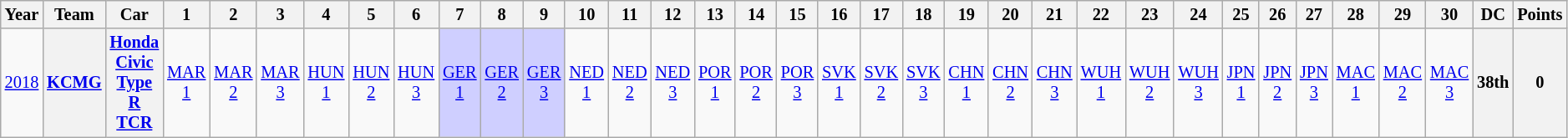<table class="wikitable" style="text-align:center; font-size:85%">
<tr>
<th>Year</th>
<th>Team</th>
<th>Car</th>
<th>1</th>
<th>2</th>
<th>3</th>
<th>4</th>
<th>5</th>
<th>6</th>
<th>7</th>
<th>8</th>
<th>9</th>
<th>10</th>
<th>11</th>
<th>12</th>
<th>13</th>
<th>14</th>
<th>15</th>
<th>16</th>
<th>17</th>
<th>18</th>
<th>19</th>
<th>20</th>
<th>21</th>
<th>22</th>
<th>23</th>
<th>24</th>
<th>25</th>
<th>26</th>
<th>27</th>
<th>28</th>
<th>29</th>
<th>30</th>
<th>DC</th>
<th>Points</th>
</tr>
<tr>
<td><a href='#'>2018</a></td>
<th><a href='#'>KCMG</a></th>
<th><a href='#'>Honda Civic Type R TCR</a></th>
<td><a href='#'>MAR<br>1</a></td>
<td><a href='#'>MAR<br>2</a></td>
<td><a href='#'>MAR<br>3</a></td>
<td><a href='#'>HUN<br>1</a></td>
<td><a href='#'>HUN<br>2</a></td>
<td><a href='#'>HUN<br>3</a></td>
<td style="background:#CFCFFF;"><a href='#'>GER<br>1</a><br></td>
<td style="background:#CFCFFF;"><a href='#'>GER<br>2</a><br></td>
<td style="background:#CFCFFF;"><a href='#'>GER<br>3</a><br></td>
<td><a href='#'>NED<br>1</a></td>
<td><a href='#'>NED<br>2</a></td>
<td><a href='#'>NED<br>3</a></td>
<td><a href='#'>POR<br>1</a></td>
<td><a href='#'>POR<br>2</a></td>
<td><a href='#'>POR<br>3</a></td>
<td><a href='#'>SVK<br>1</a></td>
<td><a href='#'>SVK<br>2</a></td>
<td><a href='#'>SVK<br>3</a></td>
<td><a href='#'>CHN<br>1</a></td>
<td><a href='#'>CHN<br>2</a></td>
<td><a href='#'>CHN<br>3</a></td>
<td><a href='#'>WUH<br>1</a></td>
<td><a href='#'>WUH<br>2</a></td>
<td><a href='#'>WUH<br>3</a></td>
<td><a href='#'>JPN<br>1</a></td>
<td><a href='#'>JPN<br>2</a></td>
<td><a href='#'>JPN<br>3</a></td>
<td><a href='#'>MAC<br>1</a></td>
<td><a href='#'>MAC<br>2</a></td>
<td><a href='#'>MAC<br>3</a></td>
<th>38th</th>
<th>0</th>
</tr>
</table>
